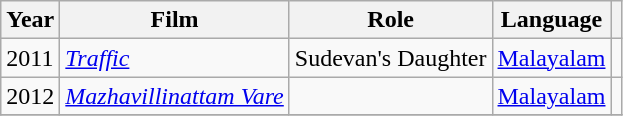<table class="wikitable sortable">
<tr>
<th>Year</th>
<th>Film</th>
<th>Role</th>
<th>Language</th>
<th></th>
</tr>
<tr>
<td>2011</td>
<td><em><a href='#'>Traffic</a></em></td>
<td>Sudevan's Daughter</td>
<td><a href='#'>Malayalam</a></td>
<td></td>
</tr>
<tr>
<td>2012</td>
<td><em><a href='#'>Mazhavillinattam Vare</a></em></td>
<td></td>
<td><a href='#'>Malayalam</a></td>
<td></td>
</tr>
<tr>
</tr>
</table>
